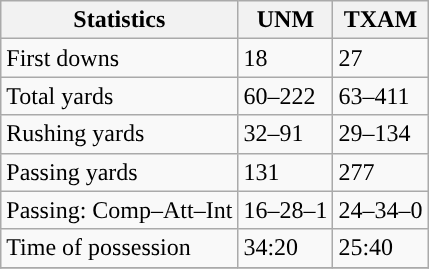<table class="wikitable" style="float: left;">
<tr>
<th>Statistics</th>
<th>UNM</th>
<th>TXAM</th>
</tr>
<tr>
<td>First downs</td>
<td>18</td>
<td>27</td>
</tr>
<tr>
<td>Total yards</td>
<td>60–222</td>
<td>63–411</td>
</tr>
<tr>
<td>Rushing yards</td>
<td>32–91</td>
<td>29–134</td>
</tr>
<tr>
<td>Passing yards</td>
<td>131</td>
<td>277</td>
</tr>
<tr>
<td>Passing: Comp–Att–Int</td>
<td>16–28–1</td>
<td>24–34–0</td>
</tr>
<tr>
<td>Time of possession</td>
<td>34:20</td>
<td>25:40</td>
</tr>
<tr>
</tr>
</table>
